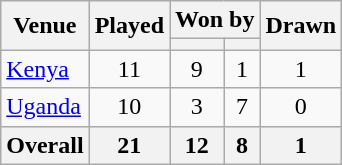<table class="wikitable" style="text-align: center;">
<tr>
<th rowspan="2">Venue</th>
<th rowspan="2">Played</th>
<th colspan="2">Won by</th>
<th rowspan="2">Drawn</th>
</tr>
<tr>
<th align="center"></th>
<th align="center"></th>
</tr>
<tr>
<td align="left"> <a href='#'>Kenya</a></td>
<td>11</td>
<td>9</td>
<td>1</td>
<td>1</td>
</tr>
<tr>
<td align="left"> <a href='#'>Uganda</a></td>
<td>10</td>
<td>3</td>
<td>7</td>
<td>0</td>
</tr>
<tr>
<th>Overall</th>
<th>21</th>
<th>12</th>
<th>8</th>
<th>1</th>
</tr>
</table>
